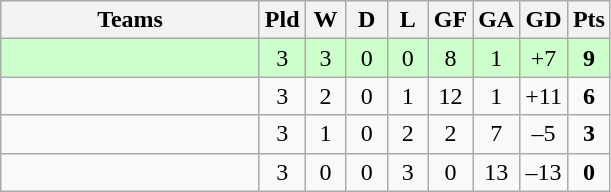<table class="wikitable" style="text-align: center;">
<tr>
<th width=165>Teams</th>
<th width=20>Pld</th>
<th width=20>W</th>
<th width=20>D</th>
<th width=20>L</th>
<th width=20>GF</th>
<th width=20>GA</th>
<th width=20>GD</th>
<th width=20>Pts</th>
</tr>
<tr align=center style="background:#ccffcc;">
<td style="text-align:left;"></td>
<td>3</td>
<td>3</td>
<td>0</td>
<td>0</td>
<td>8</td>
<td>1</td>
<td>+7</td>
<td><strong>9</strong></td>
</tr>
<tr align=center>
<td style="text-align:left;"></td>
<td>3</td>
<td>2</td>
<td>0</td>
<td>1</td>
<td>12</td>
<td>1</td>
<td>+11</td>
<td><strong>6</strong></td>
</tr>
<tr align=center>
<td style="text-align:left;"></td>
<td>3</td>
<td>1</td>
<td>0</td>
<td>2</td>
<td>2</td>
<td>7</td>
<td>–5</td>
<td><strong>3</strong></td>
</tr>
<tr align=center>
<td style="text-align:left;"></td>
<td>3</td>
<td>0</td>
<td>0</td>
<td>3</td>
<td>0</td>
<td>13</td>
<td>–13</td>
<td><strong>0</strong></td>
</tr>
</table>
